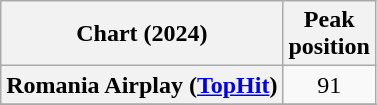<table class="wikitable plainrowheaders" style="text-align:center">
<tr>
<th scope="col">Chart (2024)</th>
<th scope="col">Peak<br>position</th>
</tr>
<tr>
<th scope="row">Romania Airplay (<a href='#'>TopHit</a>)</th>
<td>91</td>
</tr>
<tr>
</tr>
</table>
